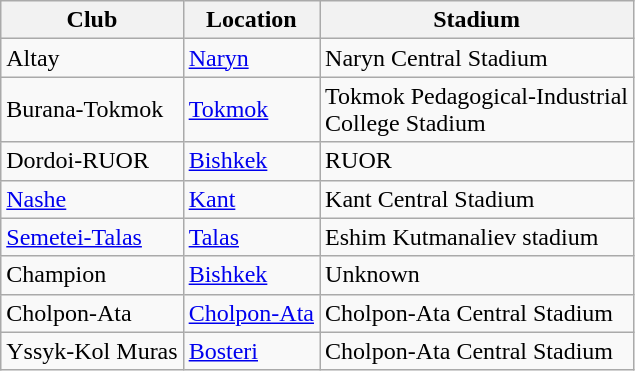<table class="wikitable">
<tr>
<th>Club</th>
<th>Location</th>
<th>Stadium</th>
</tr>
<tr>
<td>Altay</td>
<td><a href='#'>Naryn</a></td>
<td>Naryn Central Stadium</td>
</tr>
<tr>
<td>Burana-Tokmok</td>
<td><a href='#'>Tokmok</a></td>
<td>Tokmok Pedagogical-Industrial<br>College Stadium</td>
</tr>
<tr>
<td>Dordoi-RUOR</td>
<td><a href='#'>Bishkek</a></td>
<td>RUOR</td>
</tr>
<tr>
<td><a href='#'>Nashe</a></td>
<td><a href='#'>Kant</a></td>
<td>Kant Central Stadium</td>
</tr>
<tr>
<td><a href='#'>Semetei-Talas</a></td>
<td><a href='#'>Talas</a></td>
<td>Eshim Kutmanaliev stadium</td>
</tr>
<tr>
<td>Champion</td>
<td><a href='#'>Bishkek</a></td>
<td>Unknown</td>
</tr>
<tr>
<td>Cholpon-Ata</td>
<td><a href='#'>Cholpon-Ata</a></td>
<td>Cholpon-Ata Central Stadium</td>
</tr>
<tr>
<td>Yssyk-Kol Muras</td>
<td><a href='#'>Bosteri</a></td>
<td>Cholpon-Ata Central Stadium</td>
</tr>
</table>
